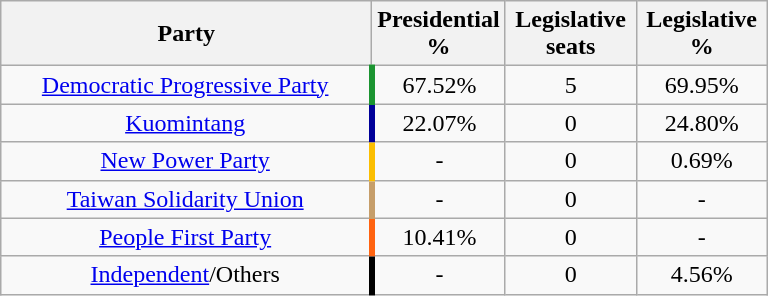<table class="wikitable" style="text-align:center">
<tr>
<th width=240>Party</th>
<th width=80>Presidential %</th>
<th width=80>Legislative seats</th>
<th width=80>Legislative %</th>
</tr>
<tr>
<td align=center style="border-right:4px solid #1B9431;" align="center"><a href='#'>Democratic Progressive Party</a></td>
<td>67.52%</td>
<td>5</td>
<td>69.95%</td>
</tr>
<tr>
<td align=center style="border-right:4px solid #000099;" align="center"><a href='#'>Kuomintang</a></td>
<td>22.07%</td>
<td>0</td>
<td>24.80%</td>
</tr>
<tr>
<td align=center style="border-right:4px solid #FBBE01;" align="center"><a href='#'>New Power Party</a></td>
<td>-</td>
<td>0</td>
<td>0.69%</td>
</tr>
<tr>
<td align=center style="border-right:4px solid #C69E6A;" align="center"><a href='#'>Taiwan Solidarity Union</a></td>
<td>-</td>
<td>0</td>
<td>-</td>
</tr>
<tr>
<td align=center style="border-right:4px solid #FF6310;" align="center"><a href='#'>People First Party</a></td>
<td>10.41%</td>
<td>0</td>
<td>-</td>
</tr>
<tr>
<td align=center style="border-right:4px solid #000000;" align="center"><a href='#'>Independent</a>/Others</td>
<td>-</td>
<td>0</td>
<td>4.56%</td>
</tr>
</table>
